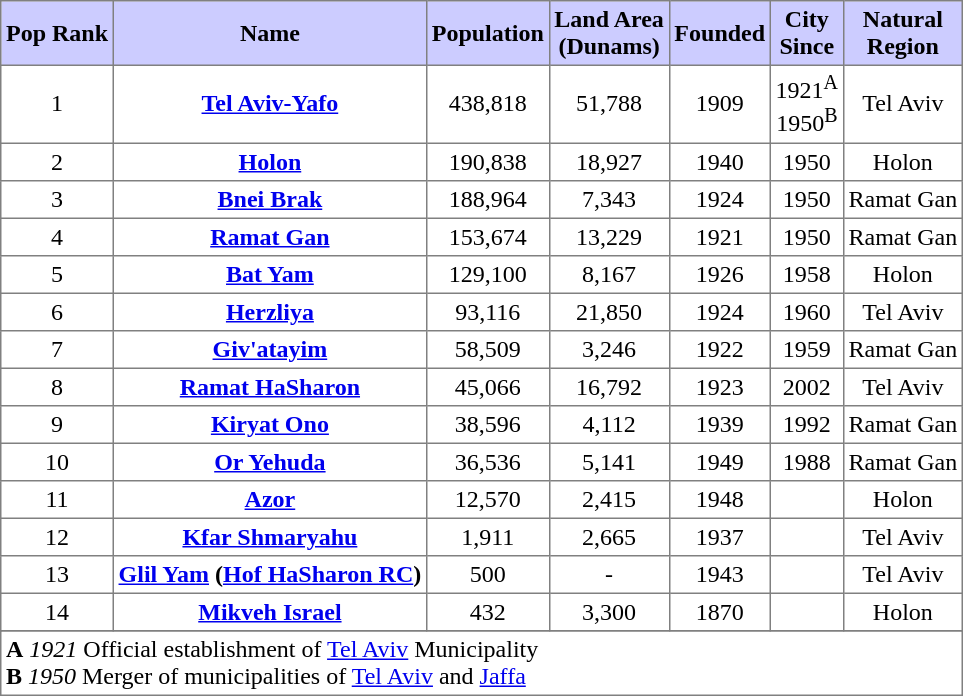<table class="toccolours sortable" border="1" cellpadding="3" style="border-collapse:collapse">
<tr bgcolor=#CCCCFF>
<th>Pop Rank</th>
<th>Name</th>
<th>Population</th>
<th>Land Area<br>(Dunams)</th>
<th>Founded</th>
<th>City<br>Since</th>
<th>Natural<br>Region</th>
</tr>
<tr>
<td align="center">1</td>
<td align="center"><strong><a href='#'>Tel Aviv-Yafo</a></strong></td>
<td align="center">438,818</td>
<td align="center">51,788</td>
<td align="center">1909</td>
<td align="center">1921<sup>A</sup><br>1950<sup>B</sup></td>
<td align="center">Tel Aviv</td>
</tr>
<tr>
<td align="center">2</td>
<td align="center"><strong><a href='#'>Holon</a></strong></td>
<td align="center">190,838</td>
<td align="center">18,927</td>
<td align="center">1940</td>
<td align="center">1950</td>
<td align="center">Holon</td>
</tr>
<tr>
<td align="center">3</td>
<td align="center"><strong><a href='#'>Bnei Brak</a></strong></td>
<td align="center">188,964</td>
<td align="center">7,343</td>
<td align="center">1924</td>
<td align="center">1950</td>
<td align="center">Ramat Gan</td>
</tr>
<tr>
<td align="center">4</td>
<td align="center"><strong><a href='#'>Ramat Gan</a></strong></td>
<td align="center">153,674</td>
<td align="center">13,229</td>
<td align="center">1921</td>
<td align="center">1950</td>
<td align="center">Ramat Gan</td>
</tr>
<tr>
<td align="center">5</td>
<td align="center"><strong><a href='#'>Bat Yam</a></strong></td>
<td align="center">129,100</td>
<td align="center">8,167</td>
<td align="center">1926</td>
<td align="center">1958</td>
<td align="center">Holon</td>
</tr>
<tr>
<td align="center">6</td>
<td align="center"><strong><a href='#'>Herzliya</a></strong></td>
<td align="center">93,116</td>
<td align="center">21,850</td>
<td align="center">1924</td>
<td align="center">1960</td>
<td align="center">Tel Aviv</td>
</tr>
<tr>
<td align="center">7</td>
<td align="center"><strong><a href='#'>Giv'atayim</a></strong></td>
<td align="center">58,509</td>
<td align="center">3,246</td>
<td align="center">1922</td>
<td align="center">1959</td>
<td align="center">Ramat Gan</td>
</tr>
<tr>
<td align="center">8</td>
<td align="center"><strong><a href='#'>Ramat HaSharon</a></strong></td>
<td align="center">45,066</td>
<td align="center">16,792</td>
<td align="center">1923</td>
<td align="center">2002</td>
<td align="center">Tel Aviv</td>
</tr>
<tr>
<td align="center">9</td>
<td align="center"><strong><a href='#'>Kiryat Ono</a></strong></td>
<td align="center">38,596</td>
<td align="center">4,112</td>
<td align="center">1939</td>
<td align="center">1992</td>
<td align="center">Ramat Gan</td>
</tr>
<tr>
<td align="center">10</td>
<td align="center"><strong><a href='#'>Or Yehuda</a></strong></td>
<td align="center">36,536</td>
<td align="center">5,141</td>
<td align="center">1949</td>
<td align="center">1988</td>
<td align="center">Ramat Gan</td>
</tr>
<tr>
<td align="center">11</td>
<td align="center"><strong><a href='#'>Azor</a></strong></td>
<td align="center">12,570</td>
<td align="center">2,415</td>
<td align="center">1948</td>
<td></td>
<td align="center">Holon</td>
</tr>
<tr>
<td align="center">12</td>
<td align="center"><strong><a href='#'>Kfar Shmaryahu</a></strong></td>
<td align="center">1,911</td>
<td align="center">2,665</td>
<td align="center">1937</td>
<td></td>
<td align="center">Tel Aviv</td>
</tr>
<tr>
<td align="center">13</td>
<td align="center"><strong><a href='#'>Glil Yam</a> (<a href='#'>Hof HaSharon RC</a>)</strong></td>
<td align="center">500</td>
<td align="center">-</td>
<td align="center">1943</td>
<td></td>
<td align="center">Tel Aviv</td>
</tr>
<tr>
<td align="center">14</td>
<td align="center"><strong><a href='#'>Mikveh Israel</a></strong></td>
<td align="center">432</td>
<td align="center">3,300</td>
<td align="center">1870</td>
<td></td>
<td align="center">Holon</td>
</tr>
<tr>
</tr>
<tr>
<td colspan="7" align="left"><strong>A</strong> <em>1921</em> Official establishment of <a href='#'>Tel Aviv</a> Municipality<br><strong>B</strong> <em>1950</em> Merger of municipalities of <a href='#'>Tel Aviv</a> and <a href='#'>Jaffa</a></td>
</tr>
</table>
